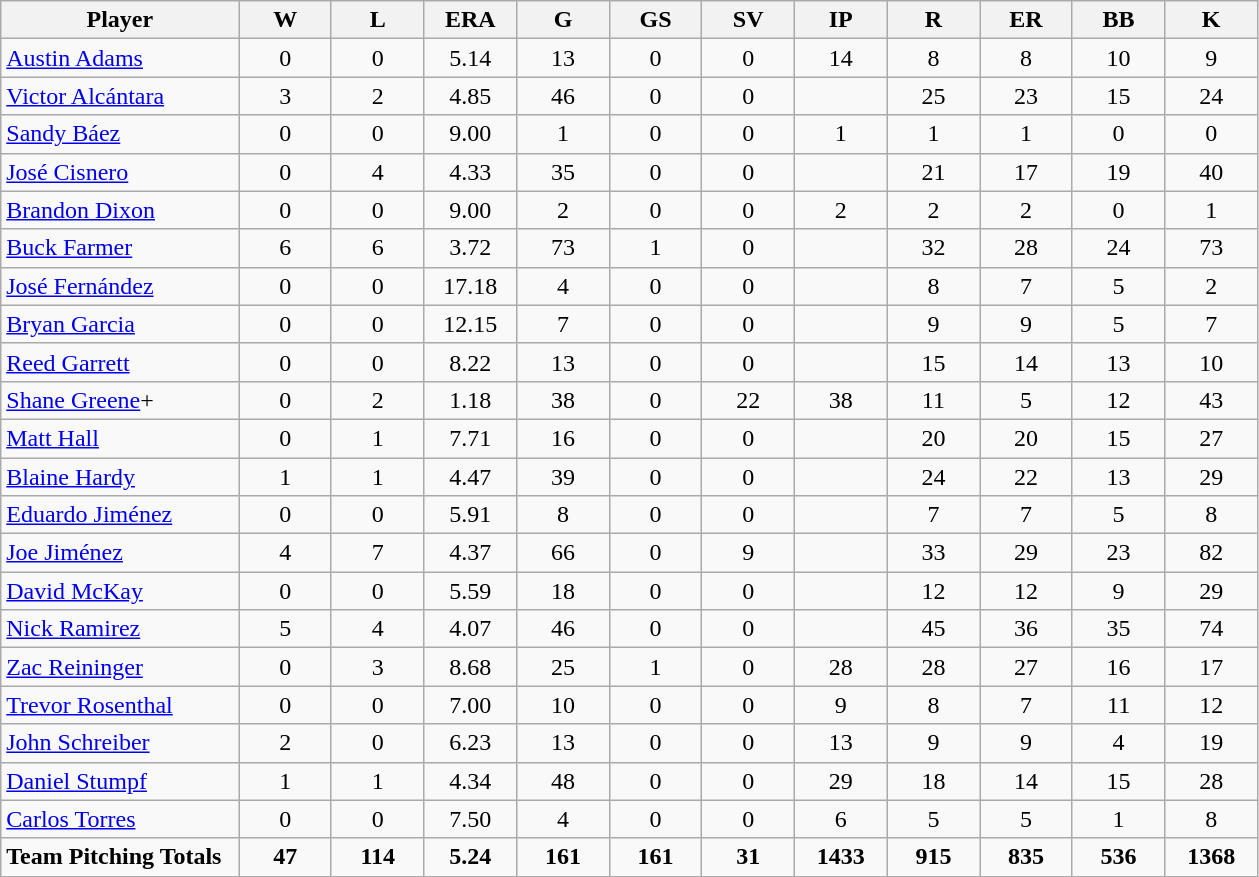<table class="wikitable sortable" style="text-align:center">
<tr>
<th bgcolor="#DDDDFF" width="18%">Player</th>
<th bgcolor="#DDDDFF" width="7%">W</th>
<th bgcolor="#DDDDFF" width="7%">L</th>
<th bgcolor="#DDDDFF" width="7%">ERA</th>
<th bgcolor="#DDDDFF" width="7%">G</th>
<th bgcolor="#DDDDFF" width="7%">GS</th>
<th bgcolor="#DDDDFF" width="7%">SV</th>
<th bgcolor="#DDDDFF" width="7%">IP</th>
<th bgcolor="#DDDDFF" width="7%">R</th>
<th bgcolor="#DDDDFF" width="7%">ER</th>
<th bgcolor="#DDDDFF" width="7%">BB</th>
<th bgcolor="#DDDDFF" width="7%">K</th>
</tr>
<tr>
<td align=left><a href='#'>Austin Adams</a></td>
<td>0</td>
<td>0</td>
<td>5.14</td>
<td>13</td>
<td>0</td>
<td>0</td>
<td>14</td>
<td>8</td>
<td>8</td>
<td>10</td>
<td>9</td>
</tr>
<tr>
<td align=left><a href='#'>Victor Alcántara</a></td>
<td>3</td>
<td>2</td>
<td>4.85</td>
<td>46</td>
<td>0</td>
<td>0</td>
<td></td>
<td>25</td>
<td>23</td>
<td>15</td>
<td>24</td>
</tr>
<tr>
<td align=left><a href='#'>Sandy Báez</a></td>
<td>0</td>
<td>0</td>
<td>9.00</td>
<td>1</td>
<td>0</td>
<td>0</td>
<td>1</td>
<td>1</td>
<td>1</td>
<td>0</td>
<td>0</td>
</tr>
<tr>
<td align=left><a href='#'>José Cisnero</a></td>
<td>0</td>
<td>4</td>
<td>4.33</td>
<td>35</td>
<td>0</td>
<td>0</td>
<td></td>
<td>21</td>
<td>17</td>
<td>19</td>
<td>40</td>
</tr>
<tr>
<td align=left><a href='#'>Brandon Dixon</a></td>
<td>0</td>
<td>0</td>
<td>9.00</td>
<td>2</td>
<td>0</td>
<td>0</td>
<td>2</td>
<td>2</td>
<td>2</td>
<td>0</td>
<td>1</td>
</tr>
<tr>
<td align=left><a href='#'>Buck Farmer</a></td>
<td>6</td>
<td>6</td>
<td>3.72</td>
<td>73</td>
<td>1</td>
<td>0</td>
<td></td>
<td>32</td>
<td>28</td>
<td>24</td>
<td>73</td>
</tr>
<tr>
<td align=left><a href='#'>José Fernández</a></td>
<td>0</td>
<td>0</td>
<td>17.18</td>
<td>4</td>
<td>0</td>
<td>0</td>
<td></td>
<td>8</td>
<td>7</td>
<td>5</td>
<td>2</td>
</tr>
<tr>
<td align=left><a href='#'>Bryan Garcia</a></td>
<td>0</td>
<td>0</td>
<td>12.15</td>
<td>7</td>
<td>0</td>
<td>0</td>
<td></td>
<td>9</td>
<td>9</td>
<td>5</td>
<td>7</td>
</tr>
<tr>
<td align=left><a href='#'>Reed Garrett</a></td>
<td>0</td>
<td>0</td>
<td>8.22</td>
<td>13</td>
<td>0</td>
<td>0</td>
<td></td>
<td>15</td>
<td>14</td>
<td>13</td>
<td>10</td>
</tr>
<tr>
<td align=left><a href='#'>Shane Greene</a>+</td>
<td>0</td>
<td>2</td>
<td>1.18</td>
<td>38</td>
<td>0</td>
<td>22</td>
<td>38</td>
<td>11</td>
<td>5</td>
<td>12</td>
<td>43</td>
</tr>
<tr>
<td align=left><a href='#'>Matt Hall</a></td>
<td>0</td>
<td>1</td>
<td>7.71</td>
<td>16</td>
<td>0</td>
<td>0</td>
<td></td>
<td>20</td>
<td>20</td>
<td>15</td>
<td>27</td>
</tr>
<tr>
<td align=left><a href='#'>Blaine Hardy</a></td>
<td>1</td>
<td>1</td>
<td>4.47</td>
<td>39</td>
<td>0</td>
<td>0</td>
<td></td>
<td>24</td>
<td>22</td>
<td>13</td>
<td>29</td>
</tr>
<tr>
<td align=left><a href='#'>Eduardo Jiménez</a></td>
<td>0</td>
<td>0</td>
<td>5.91</td>
<td>8</td>
<td>0</td>
<td>0</td>
<td></td>
<td>7</td>
<td>7</td>
<td>5</td>
<td>8</td>
</tr>
<tr>
<td align=left><a href='#'>Joe Jiménez</a></td>
<td>4</td>
<td>7</td>
<td>4.37</td>
<td>66</td>
<td>0</td>
<td>9</td>
<td></td>
<td>33</td>
<td>29</td>
<td>23</td>
<td>82</td>
</tr>
<tr>
<td align=left><a href='#'>David McKay</a></td>
<td>0</td>
<td>0</td>
<td>5.59</td>
<td>18</td>
<td>0</td>
<td>0</td>
<td></td>
<td>12</td>
<td>12</td>
<td>9</td>
<td>29</td>
</tr>
<tr>
<td align=left><a href='#'>Nick Ramirez</a></td>
<td>5</td>
<td>4</td>
<td>4.07</td>
<td>46</td>
<td>0</td>
<td>0</td>
<td></td>
<td>45</td>
<td>36</td>
<td>35</td>
<td>74</td>
</tr>
<tr>
<td align=left><a href='#'>Zac Reininger</a></td>
<td>0</td>
<td>3</td>
<td>8.68</td>
<td>25</td>
<td>1</td>
<td>0</td>
<td>28</td>
<td>28</td>
<td>27</td>
<td>16</td>
<td>17</td>
</tr>
<tr>
<td align=left><a href='#'>Trevor Rosenthal</a></td>
<td>0</td>
<td>0</td>
<td>7.00</td>
<td>10</td>
<td>0</td>
<td>0</td>
<td>9</td>
<td>8</td>
<td>7</td>
<td>11</td>
<td>12</td>
</tr>
<tr>
<td align=left><a href='#'>John Schreiber</a></td>
<td>2</td>
<td>0</td>
<td>6.23</td>
<td>13</td>
<td>0</td>
<td>0</td>
<td>13</td>
<td>9</td>
<td>9</td>
<td>4</td>
<td>19</td>
</tr>
<tr>
<td align=left><a href='#'>Daniel Stumpf</a></td>
<td>1</td>
<td>1</td>
<td>4.34</td>
<td>48</td>
<td>0</td>
<td>0</td>
<td>29</td>
<td>18</td>
<td>14</td>
<td>15</td>
<td>28</td>
</tr>
<tr>
<td align=left><a href='#'>Carlos Torres</a></td>
<td>0</td>
<td>0</td>
<td>7.50</td>
<td>4</td>
<td>0</td>
<td>0</td>
<td>6</td>
<td>5</td>
<td>5</td>
<td>1</td>
<td>8</td>
</tr>
<tr>
<td align=left><strong>Team Pitching Totals</strong></td>
<td><strong>47</strong></td>
<td><strong>114</strong></td>
<td><strong>5.24</strong></td>
<td><strong>161</strong></td>
<td><strong>161</strong></td>
<td><strong>31</strong></td>
<td><strong>1433</strong></td>
<td><strong>915</strong></td>
<td><strong>835</strong></td>
<td><strong>536</strong></td>
<td><strong>1368</strong></td>
</tr>
</table>
